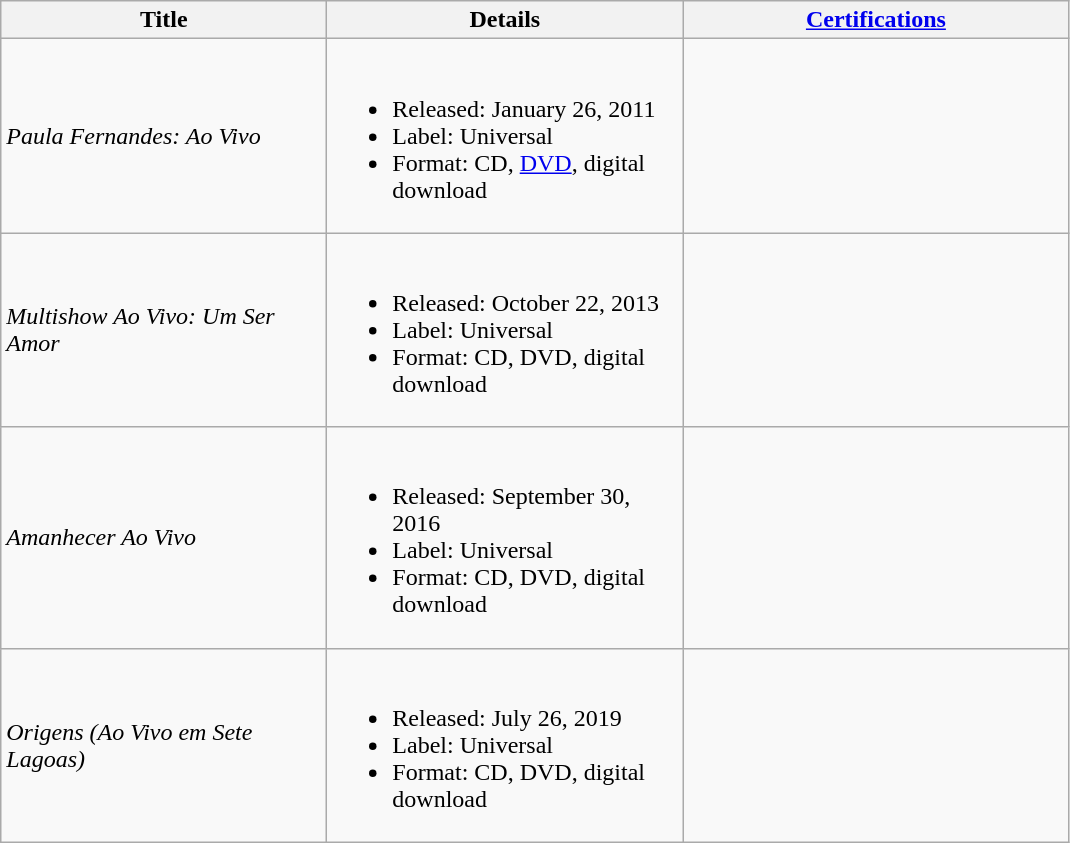<table class="wikitable">
<tr>
<th rowspan="1" style="width:210px">Title</th>
<th rowspan="1" style="width:230px">Details</th>
<th rowspan="1" style="width:250px"><a href='#'>Certifications</a></th>
</tr>
<tr>
<td><em>Paula Fernandes: Ao Vivo</em></td>
<td><br><ul><li>Released: January 26, 2011</li><li>Label: Universal</li><li>Format: CD, <a href='#'>DVD</a>, digital download</li></ul></td>
<td><br></td>
</tr>
<tr>
<td><em>Multishow Ao Vivo: Um Ser Amor</em></td>
<td><br><ul><li>Released: October 22, 2013</li><li>Label: Universal</li><li>Format: CD, DVD, digital download</li></ul></td>
<td></td>
</tr>
<tr>
<td><em>Amanhecer Ao Vivo</em></td>
<td><br><ul><li>Released: September 30, 2016</li><li>Label: Universal</li><li>Format: CD, DVD, digital download</li></ul></td>
<td></td>
</tr>
<tr>
<td><em>Origens (Ao Vivo em Sete Lagoas)</em></td>
<td><br><ul><li>Released: July 26, 2019</li><li>Label: Universal</li><li>Format: CD, DVD, digital download</li></ul></td>
<td></td>
</tr>
</table>
